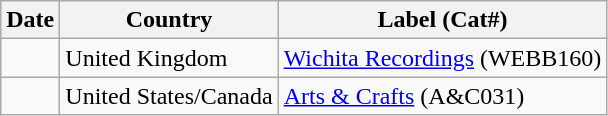<table class="wikitable">
<tr>
<th>Date</th>
<th>Country</th>
<th>Label (Cat#)</th>
</tr>
<tr>
<td></td>
<td>United Kingdom</td>
<td><a href='#'>Wichita Recordings</a> (WEBB160)</td>
</tr>
<tr>
<td></td>
<td>United States/Canada</td>
<td><a href='#'>Arts & Crafts</a> (A&C031)</td>
</tr>
</table>
